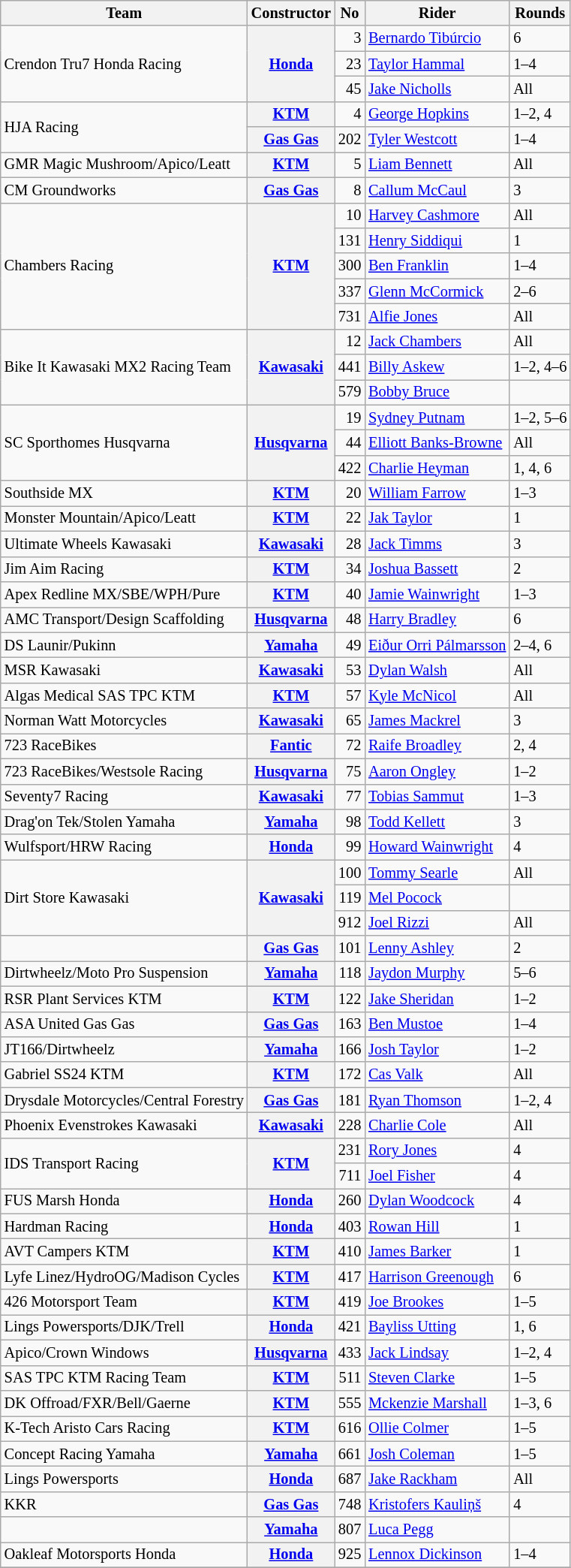<table class="wikitable" style="font-size: 85%;">
<tr>
<th>Team</th>
<th>Constructor</th>
<th>No</th>
<th>Rider</th>
<th>Rounds</th>
</tr>
<tr>
<td rowspan=3>Crendon Tru7 Honda Racing</td>
<th rowspan=3><a href='#'>Honda</a></th>
<td align="right">3</td>
<td> <a href='#'>Bernardo Tibúrcio</a></td>
<td>6</td>
</tr>
<tr>
<td align="right">23</td>
<td> <a href='#'>Taylor Hammal</a></td>
<td>1–4</td>
</tr>
<tr>
<td align="right">45</td>
<td> <a href='#'>Jake Nicholls</a></td>
<td>All</td>
</tr>
<tr>
<td rowspan=2>HJA Racing</td>
<th><a href='#'>KTM</a></th>
<td align="right">4</td>
<td> <a href='#'>George Hopkins</a></td>
<td>1–2, 4</td>
</tr>
<tr>
<th><a href='#'>Gas Gas</a></th>
<td align="right">202</td>
<td> <a href='#'>Tyler Westcott</a></td>
<td>1–4</td>
</tr>
<tr>
<td>GMR Magic Mushroom/Apico/Leatt</td>
<th><a href='#'>KTM</a></th>
<td align="right">5</td>
<td> <a href='#'>Liam Bennett</a></td>
<td>All</td>
</tr>
<tr>
<td>CM Groundworks</td>
<th><a href='#'>Gas Gas</a></th>
<td align="right">8</td>
<td> <a href='#'>Callum McCaul</a></td>
<td>3</td>
</tr>
<tr>
<td rowspan=5>Chambers Racing</td>
<th rowspan=5><a href='#'>KTM</a></th>
<td align="right">10</td>
<td> <a href='#'>Harvey Cashmore</a></td>
<td>All</td>
</tr>
<tr>
<td align="right">131</td>
<td> <a href='#'>Henry Siddiqui</a></td>
<td>1</td>
</tr>
<tr>
<td align="right">300</td>
<td> <a href='#'>Ben Franklin</a></td>
<td>1–4</td>
</tr>
<tr>
<td align="right">337</td>
<td> <a href='#'>Glenn McCormick</a></td>
<td>2–6</td>
</tr>
<tr>
<td align="right">731</td>
<td> <a href='#'>Alfie Jones</a></td>
<td>All</td>
</tr>
<tr>
<td rowspan=3>Bike It Kawasaki MX2 Racing Team</td>
<th rowspan=3><a href='#'>Kawasaki</a></th>
<td align="right">12</td>
<td> <a href='#'>Jack Chambers</a></td>
<td>All</td>
</tr>
<tr>
<td align="right">441</td>
<td> <a href='#'>Billy Askew</a></td>
<td>1–2, 4–6</td>
</tr>
<tr>
<td align="right">579</td>
<td> <a href='#'>Bobby Bruce</a></td>
<td></td>
</tr>
<tr>
<td rowspan=3>SC Sporthomes Husqvarna</td>
<th rowspan=3><a href='#'>Husqvarna</a></th>
<td align="right">19</td>
<td> <a href='#'>Sydney Putnam</a></td>
<td>1–2, 5–6</td>
</tr>
<tr>
<td align="right">44</td>
<td> <a href='#'>Elliott Banks-Browne</a></td>
<td>All</td>
</tr>
<tr>
<td align="right">422</td>
<td> <a href='#'>Charlie Heyman</a></td>
<td>1, 4, 6</td>
</tr>
<tr>
<td>Southside MX</td>
<th><a href='#'>KTM</a></th>
<td align="right">20</td>
<td> <a href='#'>William Farrow</a></td>
<td>1–3</td>
</tr>
<tr>
<td>Monster Mountain/Apico/Leatt</td>
<th><a href='#'>KTM</a></th>
<td align="right">22</td>
<td> <a href='#'>Jak Taylor</a></td>
<td>1</td>
</tr>
<tr>
<td>Ultimate Wheels Kawasaki</td>
<th><a href='#'>Kawasaki</a></th>
<td align="right">28</td>
<td> <a href='#'>Jack Timms</a></td>
<td>3</td>
</tr>
<tr>
<td>Jim Aim Racing</td>
<th><a href='#'>KTM</a></th>
<td align="right">34</td>
<td> <a href='#'>Joshua Bassett</a></td>
<td>2</td>
</tr>
<tr>
<td>Apex Redline MX/SBE/WPH/Pure</td>
<th><a href='#'>KTM</a></th>
<td align="right">40</td>
<td> <a href='#'>Jamie Wainwright</a></td>
<td>1–3</td>
</tr>
<tr>
<td>AMC Transport/Design Scaffolding</td>
<th><a href='#'>Husqvarna</a></th>
<td align="right">48</td>
<td> <a href='#'>Harry Bradley</a></td>
<td>6</td>
</tr>
<tr>
<td>DS Launir/Pukinn</td>
<th><a href='#'>Yamaha</a></th>
<td align="right">49</td>
<td> <a href='#'>Eiður Orri Pálmarsson</a></td>
<td>2–4, 6</td>
</tr>
<tr>
<td>MSR Kawasaki</td>
<th><a href='#'>Kawasaki</a></th>
<td align="right">53</td>
<td> <a href='#'>Dylan Walsh</a></td>
<td>All</td>
</tr>
<tr>
<td>Algas Medical SAS TPC KTM</td>
<th><a href='#'>KTM</a></th>
<td align="right">57</td>
<td> <a href='#'>Kyle McNicol</a></td>
<td>All</td>
</tr>
<tr>
<td>Norman Watt Motorcycles</td>
<th><a href='#'>Kawasaki</a></th>
<td align="right">65</td>
<td> <a href='#'>James Mackrel</a></td>
<td>3</td>
</tr>
<tr>
<td>723 RaceBikes</td>
<th><a href='#'>Fantic</a></th>
<td align="right">72</td>
<td> <a href='#'>Raife Broadley</a></td>
<td>2, 4</td>
</tr>
<tr>
<td>723 RaceBikes/Westsole Racing</td>
<th><a href='#'>Husqvarna</a></th>
<td align="right">75</td>
<td> <a href='#'>Aaron Ongley</a></td>
<td>1–2</td>
</tr>
<tr>
<td>Seventy7 Racing</td>
<th><a href='#'>Kawasaki</a></th>
<td align="right">77</td>
<td> <a href='#'>Tobias Sammut</a></td>
<td>1–3</td>
</tr>
<tr>
<td>Drag'on Tek/Stolen Yamaha</td>
<th><a href='#'>Yamaha</a></th>
<td align="right">98</td>
<td> <a href='#'>Todd Kellett</a></td>
<td>3</td>
</tr>
<tr>
<td>Wulfsport/HRW Racing</td>
<th><a href='#'>Honda</a></th>
<td align="right">99</td>
<td> <a href='#'>Howard Wainwright</a></td>
<td>4</td>
</tr>
<tr>
<td rowspan=3>Dirt Store Kawasaki</td>
<th rowspan=3><a href='#'>Kawasaki</a></th>
<td align="right">100</td>
<td> <a href='#'>Tommy Searle</a></td>
<td>All</td>
</tr>
<tr>
<td align="right">119</td>
<td> <a href='#'>Mel Pocock</a></td>
<td></td>
</tr>
<tr>
<td align="right">912</td>
<td> <a href='#'>Joel Rizzi</a></td>
<td>All</td>
</tr>
<tr>
<td></td>
<th><a href='#'>Gas Gas</a></th>
<td align="right">101</td>
<td> <a href='#'>Lenny Ashley</a></td>
<td>2</td>
</tr>
<tr>
<td>Dirtwheelz/Moto Pro Suspension</td>
<th><a href='#'>Yamaha</a></th>
<td align="right">118</td>
<td> <a href='#'>Jaydon Murphy</a></td>
<td>5–6</td>
</tr>
<tr>
<td>RSR Plant Services KTM</td>
<th><a href='#'>KTM</a></th>
<td align="right">122</td>
<td> <a href='#'>Jake Sheridan</a></td>
<td>1–2</td>
</tr>
<tr>
<td>ASA United Gas Gas</td>
<th><a href='#'>Gas Gas</a></th>
<td align="right">163</td>
<td> <a href='#'>Ben Mustoe</a></td>
<td>1–4</td>
</tr>
<tr>
<td>JT166/Dirtwheelz</td>
<th><a href='#'>Yamaha</a></th>
<td align="right">166</td>
<td> <a href='#'>Josh Taylor</a></td>
<td>1–2</td>
</tr>
<tr>
<td>Gabriel SS24 KTM</td>
<th><a href='#'>KTM</a></th>
<td align="right">172</td>
<td> <a href='#'>Cas Valk</a></td>
<td>All</td>
</tr>
<tr>
<td>Drysdale Motorcycles/Central Forestry</td>
<th><a href='#'>Gas Gas</a></th>
<td align="right">181</td>
<td> <a href='#'>Ryan Thomson</a></td>
<td>1–2, 4</td>
</tr>
<tr>
<td>Phoenix Evenstrokes Kawasaki</td>
<th><a href='#'>Kawasaki</a></th>
<td align="right">228</td>
<td> <a href='#'>Charlie Cole</a></td>
<td>All</td>
</tr>
<tr>
<td rowspan=2>IDS Transport Racing</td>
<th rowspan=2><a href='#'>KTM</a></th>
<td align="right">231</td>
<td> <a href='#'>Rory Jones</a></td>
<td>4</td>
</tr>
<tr>
<td align="right">711</td>
<td> <a href='#'>Joel Fisher</a></td>
<td>4</td>
</tr>
<tr>
<td>FUS Marsh Honda</td>
<th><a href='#'>Honda</a></th>
<td align="right">260</td>
<td> <a href='#'>Dylan Woodcock</a></td>
<td>4</td>
</tr>
<tr>
<td>Hardman Racing</td>
<th><a href='#'>Honda</a></th>
<td align="right">403</td>
<td> <a href='#'>Rowan Hill</a></td>
<td>1</td>
</tr>
<tr>
<td>AVT Campers KTM</td>
<th><a href='#'>KTM</a></th>
<td align="right">410</td>
<td> <a href='#'>James Barker</a></td>
<td>1</td>
</tr>
<tr>
<td>Lyfe Linez/HydroOG/Madison Cycles</td>
<th><a href='#'>KTM</a></th>
<td align="right">417</td>
<td> <a href='#'>Harrison Greenough</a></td>
<td>6</td>
</tr>
<tr>
<td>426 Motorsport Team</td>
<th><a href='#'>KTM</a></th>
<td align="right">419</td>
<td> <a href='#'>Joe Brookes</a></td>
<td>1–5</td>
</tr>
<tr>
<td>Lings Powersports/DJK/Trell</td>
<th><a href='#'>Honda</a></th>
<td align="right">421</td>
<td> <a href='#'>Bayliss Utting</a></td>
<td>1, 6</td>
</tr>
<tr>
<td>Apico/Crown Windows</td>
<th><a href='#'>Husqvarna</a></th>
<td align="right">433</td>
<td> <a href='#'>Jack Lindsay</a></td>
<td>1–2, 4</td>
</tr>
<tr>
<td>SAS TPC KTM Racing Team</td>
<th><a href='#'>KTM</a></th>
<td align="right">511</td>
<td> <a href='#'>Steven Clarke</a></td>
<td>1–5</td>
</tr>
<tr>
<td>DK Offroad/FXR/Bell/Gaerne</td>
<th><a href='#'>KTM</a></th>
<td align="right">555</td>
<td> <a href='#'>Mckenzie Marshall</a></td>
<td>1–3, 6</td>
</tr>
<tr>
<td>K-Tech Aristo Cars Racing</td>
<th><a href='#'>KTM</a></th>
<td align="right">616</td>
<td> <a href='#'>Ollie Colmer</a></td>
<td>1–5</td>
</tr>
<tr>
<td>Concept Racing Yamaha</td>
<th><a href='#'>Yamaha</a></th>
<td align="right">661</td>
<td> <a href='#'>Josh Coleman</a></td>
<td>1–5</td>
</tr>
<tr>
<td>Lings Powersports</td>
<th><a href='#'>Honda</a></th>
<td align="right">687</td>
<td> <a href='#'>Jake Rackham</a></td>
<td>All</td>
</tr>
<tr>
<td>KKR</td>
<th><a href='#'>Gas Gas</a></th>
<td align="right">748</td>
<td> <a href='#'>Kristofers Kauliņš</a></td>
<td>4</td>
</tr>
<tr>
<td></td>
<th><a href='#'>Yamaha</a></th>
<td align="right">807</td>
<td> <a href='#'>Luca Pegg</a></td>
<td></td>
</tr>
<tr>
<td>Oakleaf Motorsports Honda</td>
<th><a href='#'>Honda</a></th>
<td align="right">925</td>
<td> <a href='#'>Lennox Dickinson</a></td>
<td>1–4</td>
</tr>
<tr>
</tr>
</table>
